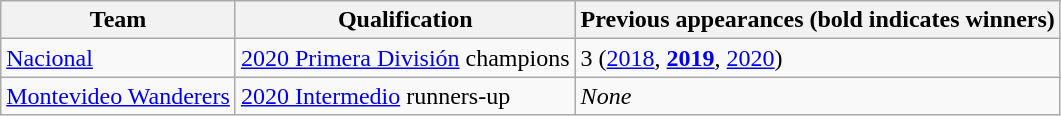<table class="wikitable">
<tr>
<th>Team</th>
<th>Qualification</th>
<th>Previous appearances (bold indicates winners)</th>
</tr>
<tr>
<td><a href='#'>Nacional</a></td>
<td><a href='#'>2020 Primera División</a> champions</td>
<td>3 (<a href='#'>2018</a>, <strong><a href='#'>2019</a></strong>, <a href='#'>2020</a>)</td>
</tr>
<tr>
<td><a href='#'>Montevideo Wanderers</a></td>
<td><a href='#'>2020 Intermedio</a> runners-up</td>
<td><em>None</em></td>
</tr>
</table>
